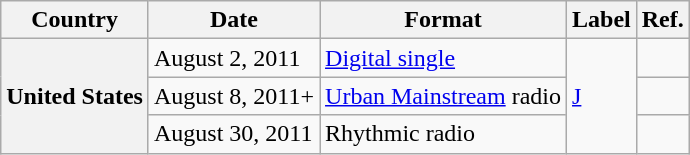<table class="wikitable plainrowheaders">
<tr>
<th scope="col">Country</th>
<th scope="col">Date</th>
<th scope="col">Format</th>
<th scope="col">Label</th>
<th scope="col">Ref.</th>
</tr>
<tr>
<th scope="row" rowspan=3>United States</th>
<td>August 2, 2011</td>
<td><a href='#'>Digital single</a></td>
<td rowspan="3"><a href='#'>J</a></td>
<td></td>
</tr>
<tr>
<td>August 8, 2011+</td>
<td><a href='#'>Urban Mainstream</a> radio</td>
<td></td>
</tr>
<tr>
<td>August 30, 2011</td>
<td>Rhythmic radio</td>
<td></td>
</tr>
</table>
